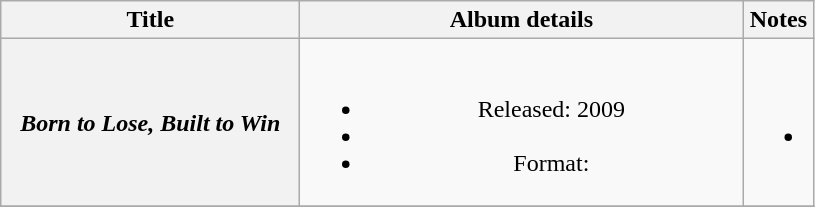<table class="wikitable plainrowheaders" style="text-align:center;">
<tr>
<th scope="col" style="width:12em;">Title</th>
<th scope="col" style="width:18em;">Album details</th>
<th scope="col">Notes</th>
</tr>
<tr>
<th scope="row"><em>Born to Lose, Built to Win</em></th>
<td><br><ul><li>Released: 2009</li><li></li><li>Format:</li></ul></td>
<td><br><ul><li></li></ul></td>
</tr>
<tr>
</tr>
</table>
